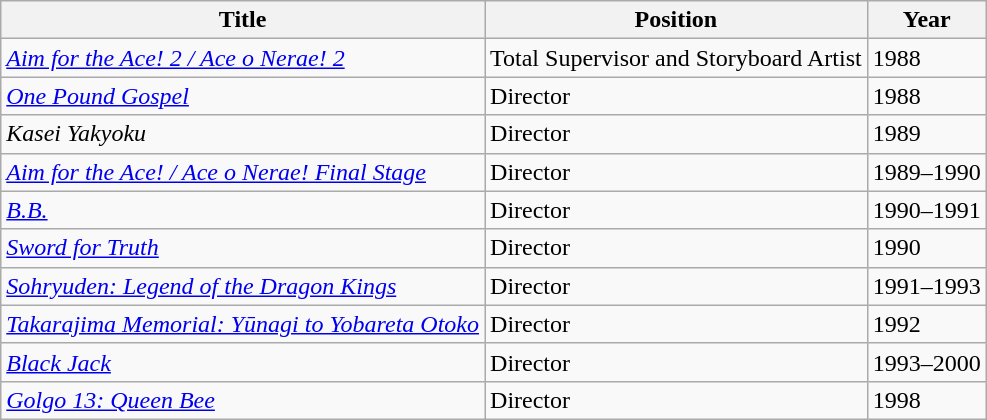<table class="wikitable">
<tr>
<th>Title</th>
<th>Position</th>
<th>Year</th>
</tr>
<tr>
<td><em><a href='#'>Aim for the Ace! 2 / Ace o Nerae! 2</a></em></td>
<td>Total Supervisor and Storyboard Artist</td>
<td>1988</td>
</tr>
<tr>
<td><em><a href='#'>One Pound Gospel</a></em></td>
<td>Director</td>
<td>1988</td>
</tr>
<tr>
<td><em>Kasei Yakyoku</em></td>
<td>Director</td>
<td>1989</td>
</tr>
<tr>
<td><em><a href='#'>Aim for the Ace! / Ace o Nerae! Final Stage</a></em></td>
<td>Director</td>
<td>1989–1990</td>
</tr>
<tr>
<td><em><a href='#'>B.B.</a></em></td>
<td>Director</td>
<td>1990–1991</td>
</tr>
<tr>
<td><em><a href='#'>Sword for Truth</a></em></td>
<td>Director</td>
<td>1990</td>
</tr>
<tr>
<td><em><a href='#'>Sohryuden: Legend of the Dragon Kings</a></em></td>
<td>Director</td>
<td>1991–1993</td>
</tr>
<tr>
<td><em><a href='#'>Takarajima Memorial: Yūnagi to Yobareta Otoko</a></em></td>
<td>Director</td>
<td>1992</td>
</tr>
<tr>
<td><em><a href='#'>Black Jack</a></em></td>
<td>Director</td>
<td>1993–2000</td>
</tr>
<tr>
<td><em><a href='#'>Golgo 13: Queen Bee</a></em></td>
<td>Director</td>
<td>1998</td>
</tr>
</table>
